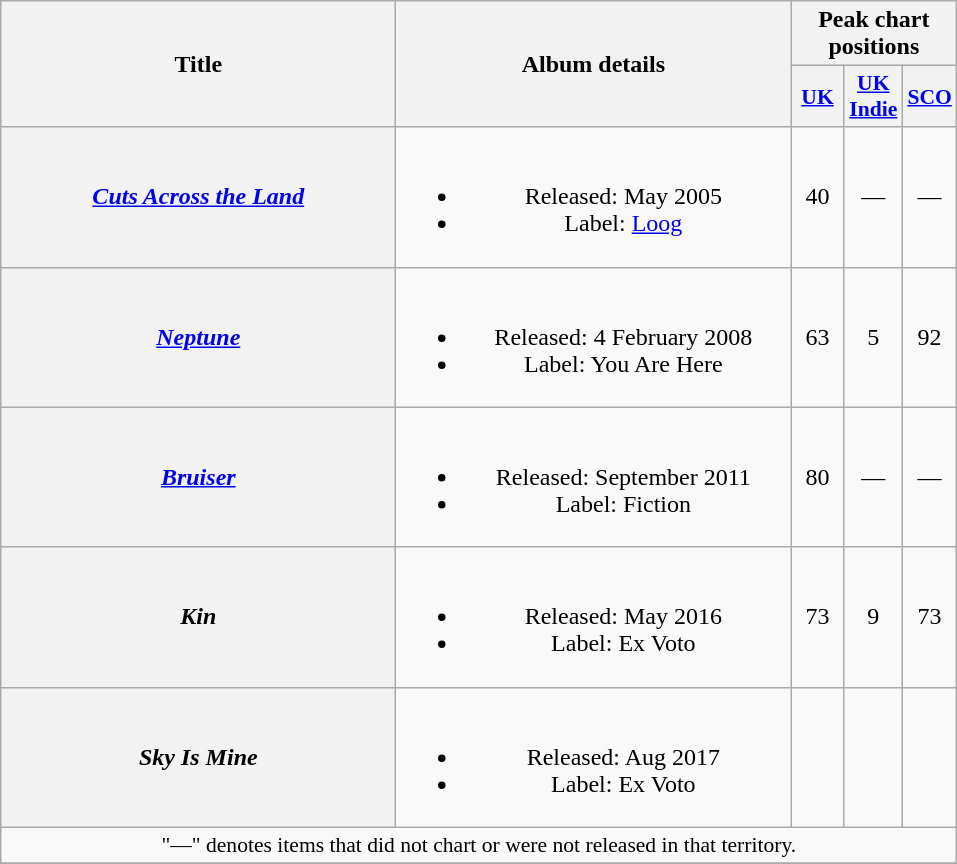<table class="wikitable plainrowheaders" style="text-align:center;">
<tr>
<th scope="col" rowspan="2" style="width:16em;">Title</th>
<th scope="col" rowspan="2" style="width:16em;">Album details</th>
<th scope="col" colspan="3">Peak chart positions</th>
</tr>
<tr>
<th style="width:2em;font-size:90%;"><a href='#'>UK</a><br></th>
<th style="width:2em;font-size:90%;"><a href='#'>UK<br>Indie</a><br></th>
<th style="width:2em;font-size:90%;"><a href='#'>SCO</a><br></th>
</tr>
<tr>
<th scope="row"><em><a href='#'>Cuts Across the Land</a></em></th>
<td><br><ul><li>Released: May 2005</li><li>Label: <a href='#'>Loog</a></li></ul></td>
<td>40</td>
<td>—</td>
<td>—</td>
</tr>
<tr>
<th scope="row"><em><a href='#'>Neptune</a></em></th>
<td><br><ul><li>Released: 4 February 2008</li><li>Label: You Are Here</li></ul></td>
<td>63</td>
<td>5</td>
<td>92</td>
</tr>
<tr>
<th scope="row"><em><a href='#'>Bruiser</a></em></th>
<td><br><ul><li>Released: September 2011</li><li>Label: Fiction</li></ul></td>
<td>80</td>
<td>—</td>
<td>—</td>
</tr>
<tr>
<th scope="row"><em>Kin</em></th>
<td><br><ul><li>Released: May 2016</li><li>Label: Ex Voto</li></ul></td>
<td>73</td>
<td>9</td>
<td>73</td>
</tr>
<tr>
<th scope="row"><em>Sky Is Mine</em></th>
<td><br><ul><li>Released: Aug 2017</li><li>Label: Ex Voto</li></ul></td>
<td></td>
<td></td>
<td></td>
</tr>
<tr>
<td align="center" colspan="15" style="font-size:90%">"—" denotes items that did not chart or were not released in that territory.</td>
</tr>
<tr>
</tr>
</table>
